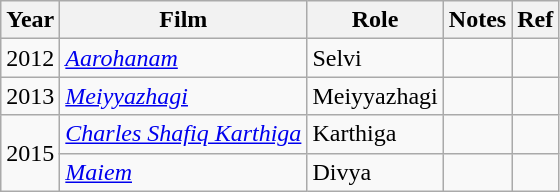<table class="wikitable sortable">
<tr>
<th>Year</th>
<th>Film</th>
<th>Role</th>
<th>Notes</th>
<th>Ref</th>
</tr>
<tr>
<td>2012</td>
<td><em><a href='#'>Aarohanam</a></em></td>
<td>Selvi</td>
<td></td>
<td></td>
</tr>
<tr>
<td>2013</td>
<td><em><a href='#'>Meiyyazhagi</a></em></td>
<td>Meiyyazhagi</td>
<td></td>
<td></td>
</tr>
<tr>
<td rowspan="2">2015</td>
<td><em><a href='#'>Charles Shafiq Karthiga</a></em></td>
<td>Karthiga</td>
<td></td>
<td></td>
</tr>
<tr>
<td><em><a href='#'>Maiem</a></em></td>
<td>Divya</td>
<td></td>
<td></td>
</tr>
</table>
